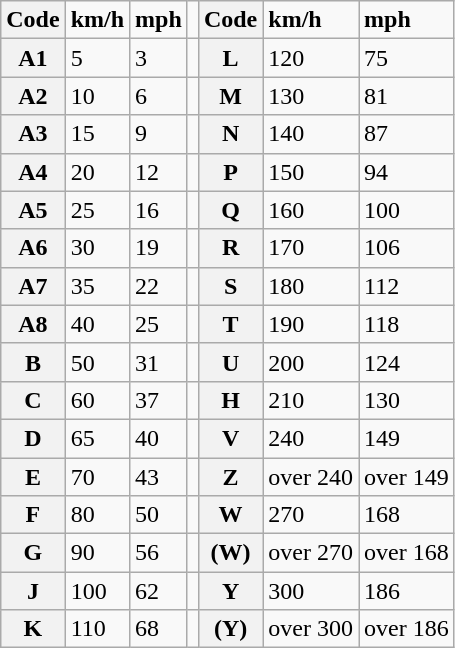<table class="wikitable">
<tr>
<th><strong>Code</strong></th>
<td><strong>km/h</strong></td>
<td><strong>mph</strong></td>
<td></td>
<th><strong>Code</strong></th>
<td><strong>km/h</strong></td>
<td><strong>mph</strong></td>
</tr>
<tr>
<th>A1</th>
<td>5</td>
<td>3</td>
<td></td>
<th>L</th>
<td>120</td>
<td>75</td>
</tr>
<tr>
<th>A2</th>
<td>10</td>
<td>6</td>
<td></td>
<th>M</th>
<td>130</td>
<td>81</td>
</tr>
<tr>
<th>A3</th>
<td>15</td>
<td>9</td>
<td></td>
<th>N</th>
<td>140</td>
<td>87</td>
</tr>
<tr>
<th>A4</th>
<td>20</td>
<td>12</td>
<td></td>
<th>P</th>
<td>150</td>
<td>94</td>
</tr>
<tr>
<th>A5</th>
<td>25</td>
<td>16</td>
<td></td>
<th>Q</th>
<td>160</td>
<td>100</td>
</tr>
<tr>
<th>A6</th>
<td>30</td>
<td>19</td>
<td></td>
<th>R</th>
<td>170</td>
<td>106</td>
</tr>
<tr>
<th>A7</th>
<td>35</td>
<td>22</td>
<td></td>
<th>S</th>
<td>180</td>
<td>112</td>
</tr>
<tr>
<th>A8</th>
<td>40</td>
<td>25</td>
<td></td>
<th>T</th>
<td>190</td>
<td>118</td>
</tr>
<tr>
<th>B</th>
<td>50</td>
<td>31</td>
<td></td>
<th>U</th>
<td>200</td>
<td>124</td>
</tr>
<tr>
<th>C</th>
<td>60</td>
<td>37</td>
<td></td>
<th>H</th>
<td>210</td>
<td>130</td>
</tr>
<tr>
<th>D</th>
<td>65</td>
<td>40</td>
<td></td>
<th>V</th>
<td>240</td>
<td>149</td>
</tr>
<tr>
<th>E</th>
<td>70</td>
<td>43</td>
<td></td>
<th>Z</th>
<td>over 240</td>
<td>over 149</td>
</tr>
<tr>
<th>F</th>
<td>80</td>
<td>50</td>
<td></td>
<th>W</th>
<td>270</td>
<td>168</td>
</tr>
<tr>
<th>G</th>
<td>90</td>
<td>56</td>
<td></td>
<th>(W)</th>
<td>over 270</td>
<td>over 168</td>
</tr>
<tr>
<th>J</th>
<td>100</td>
<td>62</td>
<td></td>
<th>Y</th>
<td>300</td>
<td>186</td>
</tr>
<tr>
<th>K</th>
<td>110</td>
<td>68</td>
<td></td>
<th>(Y)</th>
<td>over 300</td>
<td>over 186</td>
</tr>
</table>
